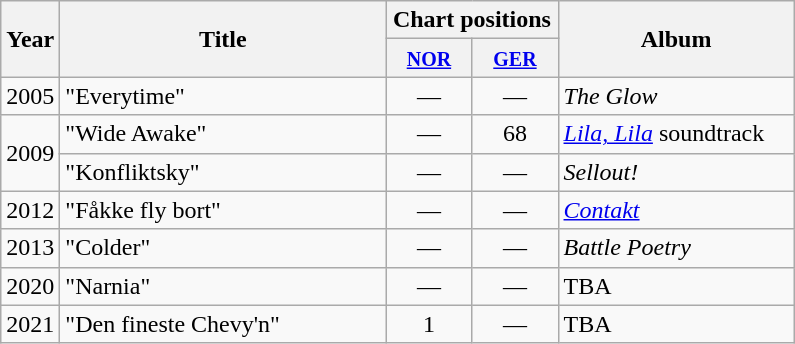<table class="wikitable">
<tr>
<th style="width:25px;" rowspan="2">Year</th>
<th style="width:210px;" rowspan="2">Title</th>
<th colspan="2">Chart positions</th>
<th style="width:150px;" rowspan="2">Album</th>
</tr>
<tr>
<th style="width:50px;"><small><a href='#'>NOR</a></small><br></th>
<th style="width:50px;"><small><a href='#'>GER</a></small><br></th>
</tr>
<tr>
<td style="text-align:left;">2005</td>
<td align="left">"Everytime"<br></td>
<td style="text-align:center;">—</td>
<td style="text-align:center;">—</td>
<td style="text-align:left;"><em>The Glow</em></td>
</tr>
<tr>
<td style="text-align:left;" rowspan="2">2009</td>
<td align="left">"Wide Awake"<br></td>
<td style="text-align:center;">—</td>
<td style="text-align:center;">68</td>
<td style="text-align:left;"><em><a href='#'>Lila, Lila</a></em> soundtrack</td>
</tr>
<tr>
<td align="left">"Konfliktsky"<br></td>
<td style="text-align:center;">—</td>
<td style="text-align:center;">—</td>
<td style="text-align:left;"><em>Sellout!</em></td>
</tr>
<tr>
<td style="text-align:left;">2012</td>
<td align="left">"Fåkke fly bort"<br></td>
<td style="text-align:center;">—</td>
<td style="text-align:center;">—</td>
<td style="text-align:left;"><em><a href='#'>Contakt</a></em></td>
</tr>
<tr>
<td style="text-align:left;">2013</td>
<td align="left">"Colder"<br></td>
<td style="text-align:center;">—</td>
<td style="text-align:center;">—</td>
<td style="text-align:left;"><em>Battle Poetry</em></td>
</tr>
<tr>
<td style="text-align:left;">2020</td>
<td align="left">"Narnia"<br></td>
<td style="text-align:center;">—</td>
<td style="text-align:center;">—</td>
<td style="text-align:left;">TBA</td>
</tr>
<tr>
<td style="text-align:left;">2021</td>
<td align="left">"Den fineste Chevy'n"<br></td>
<td style="text-align:center;">1</td>
<td style="text-align:center;">—</td>
<td style="text-align:left;">TBA</td>
</tr>
</table>
